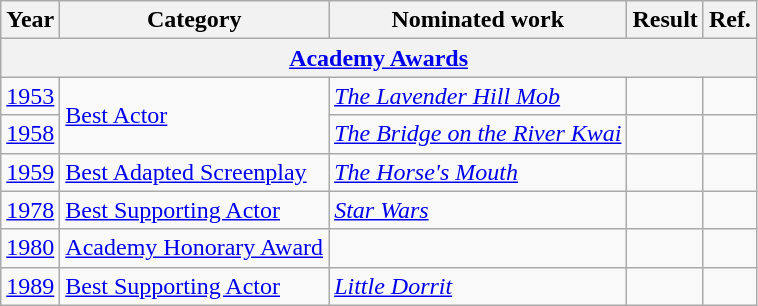<table class="wikitable">
<tr>
<th>Year</th>
<th>Category</th>
<th>Nominated work</th>
<th>Result</th>
<th>Ref.</th>
</tr>
<tr>
<th colspan="5"><a href='#'>Academy Awards</a></th>
</tr>
<tr>
<td><a href='#'>1953</a></td>
<td rowspan="2"><a href='#'>Best Actor</a></td>
<td><a href='#'><em>The Lavender Hill Mob</em></a></td>
<td></td>
<td></td>
</tr>
<tr>
<td><a href='#'>1958</a></td>
<td><a href='#'><em>The Bridge on the River Kwai</em></a></td>
<td></td>
<td></td>
</tr>
<tr>
<td><a href='#'>1959</a></td>
<td><a href='#'>Best Adapted Screenplay</a></td>
<td><a href='#'><em>The Horse's Mouth</em></a></td>
<td></td>
<td></td>
</tr>
<tr>
<td><a href='#'>1978</a></td>
<td><a href='#'>Best Supporting Actor</a></td>
<td><a href='#'><em>Star Wars</em></a></td>
<td></td>
<td></td>
</tr>
<tr>
<td><a href='#'>1980</a></td>
<td><a href='#'>Academy Honorary Award</a></td>
<td></td>
<td></td>
<td></td>
</tr>
<tr>
<td><a href='#'>1989</a></td>
<td><a href='#'>Best Supporting Actor</a></td>
<td><a href='#'><em>Little Dorrit</em></a></td>
<td></td>
<td></td>
</tr>
</table>
